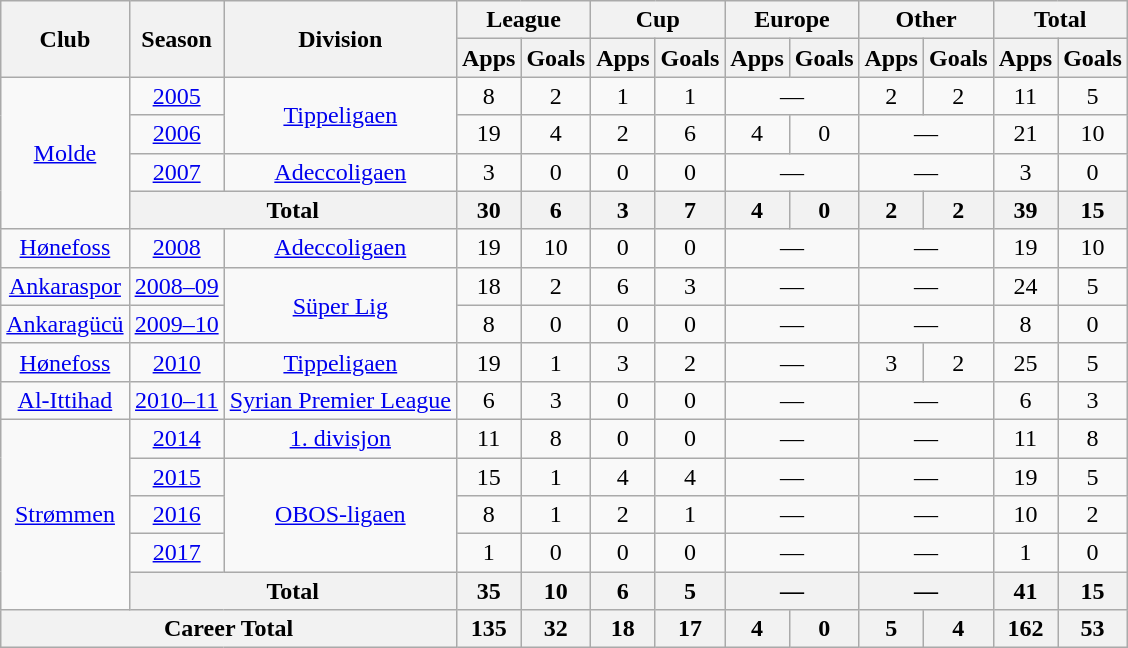<table class="wikitable" style="text-align: center;">
<tr>
<th rowspan="2">Club</th>
<th rowspan="2">Season</th>
<th rowspan="2">Division</th>
<th colspan="2">League</th>
<th colspan="2">Cup</th>
<th colspan="2">Europe</th>
<th colspan="2">Other</th>
<th colspan="2">Total</th>
</tr>
<tr>
<th>Apps</th>
<th>Goals</th>
<th>Apps</th>
<th>Goals</th>
<th>Apps</th>
<th>Goals</th>
<th>Apps</th>
<th>Goals</th>
<th>Apps</th>
<th>Goals</th>
</tr>
<tr>
<td rowspan="4" valign="center"><a href='#'>Molde</a></td>
<td><a href='#'>2005</a></td>
<td rowspan="2" valign="center"><a href='#'>Tippeligaen</a></td>
<td>8</td>
<td>2</td>
<td>1</td>
<td>1</td>
<td colspan=2>—</td>
<td>2</td>
<td>2</td>
<td>11</td>
<td>5</td>
</tr>
<tr>
<td><a href='#'>2006</a></td>
<td>19</td>
<td>4</td>
<td>2</td>
<td>6</td>
<td>4</td>
<td>0</td>
<td colspan=2>—</td>
<td>21</td>
<td>10</td>
</tr>
<tr>
<td><a href='#'>2007</a></td>
<td rowspan="1" valign="center"><a href='#'>Adeccoligaen</a></td>
<td>3</td>
<td>0</td>
<td>0</td>
<td>0</td>
<td colspan=2>—</td>
<td colspan=2>—</td>
<td>3</td>
<td>0</td>
</tr>
<tr>
<th colspan=2>Total</th>
<th>30</th>
<th>6</th>
<th>3</th>
<th>7</th>
<th>4</th>
<th>0</th>
<th>2</th>
<th>2</th>
<th>39</th>
<th>15</th>
</tr>
<tr>
<td rowspan="1" valign="center"><a href='#'>Hønefoss</a></td>
<td><a href='#'>2008</a></td>
<td rowspan="1" valign="center"><a href='#'>Adeccoligaen</a></td>
<td>19</td>
<td>10</td>
<td>0</td>
<td>0</td>
<td colspan=2>—</td>
<td colspan=2>—</td>
<td>19</td>
<td>10</td>
</tr>
<tr>
<td rowspan="1" valign="center"><a href='#'>Ankaraspor</a></td>
<td><a href='#'>2008–09</a></td>
<td rowspan="2" valign="center"><a href='#'>Süper Lig</a></td>
<td>18</td>
<td>2</td>
<td>6</td>
<td>3</td>
<td colspan=2>—</td>
<td colspan=2>—</td>
<td>24</td>
<td>5</td>
</tr>
<tr>
<td rowspan="1" valign="center"><a href='#'>Ankaragücü</a></td>
<td><a href='#'>2009–10</a></td>
<td>8</td>
<td>0</td>
<td>0</td>
<td>0</td>
<td colspan=2>—</td>
<td colspan=2>—</td>
<td>8</td>
<td>0</td>
</tr>
<tr>
<td rowspan="1" valign="center"><a href='#'>Hønefoss</a></td>
<td><a href='#'>2010</a></td>
<td rowspan="1" valign="center"><a href='#'>Tippeligaen</a></td>
<td>19</td>
<td>1</td>
<td>3</td>
<td>2</td>
<td colspan=2>—</td>
<td>3</td>
<td>2</td>
<td>25</td>
<td>5</td>
</tr>
<tr>
<td rowspan="1" valign="center"><a href='#'>Al-Ittihad</a></td>
<td><a href='#'>2010–11</a></td>
<td rowspan="1" valign="center"><a href='#'>Syrian Premier League</a></td>
<td>6</td>
<td>3</td>
<td>0</td>
<td>0</td>
<td colspan=2>—</td>
<td colspan=2>—</td>
<td>6</td>
<td>3</td>
</tr>
<tr>
<td rowspan="5" valign="center"><a href='#'>Strømmen</a></td>
<td><a href='#'>2014</a></td>
<td rowspan="1" valign="center"><a href='#'>1. divisjon</a></td>
<td>11</td>
<td>8</td>
<td>0</td>
<td>0</td>
<td colspan=2>—</td>
<td colspan=2>—</td>
<td>11</td>
<td>8</td>
</tr>
<tr>
<td><a href='#'>2015</a></td>
<td rowspan="3" valign="center"><a href='#'>OBOS-ligaen</a></td>
<td>15</td>
<td>1</td>
<td>4</td>
<td>4</td>
<td colspan=2>—</td>
<td colspan=2>—</td>
<td>19</td>
<td>5</td>
</tr>
<tr>
<td><a href='#'>2016</a></td>
<td>8</td>
<td>1</td>
<td>2</td>
<td>1</td>
<td colspan=2>—</td>
<td colspan=2>—</td>
<td>10</td>
<td>2</td>
</tr>
<tr>
<td><a href='#'>2017</a></td>
<td>1</td>
<td>0</td>
<td>0</td>
<td>0</td>
<td colspan=2>—</td>
<td colspan=2>—</td>
<td>1</td>
<td>0</td>
</tr>
<tr>
<th colspan=2>Total</th>
<th>35</th>
<th>10</th>
<th>6</th>
<th>5</th>
<th colspan=2>—</th>
<th colspan=2>—</th>
<th>41</th>
<th>15</th>
</tr>
<tr>
<th colspan="3">Career Total</th>
<th>135</th>
<th>32</th>
<th>18</th>
<th>17</th>
<th>4</th>
<th>0</th>
<th>5</th>
<th>4</th>
<th>162</th>
<th>53</th>
</tr>
</table>
